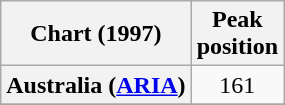<table class="wikitable sortable plainrowheaders" style="text-align:center">
<tr>
<th>Chart (1997)</th>
<th>Peak<br>position</th>
</tr>
<tr>
<th scope="row">Australia (<a href='#'>ARIA</a>)</th>
<td>161</td>
</tr>
<tr>
</tr>
<tr>
</tr>
<tr>
</tr>
<tr>
</tr>
<tr>
</tr>
<tr>
</tr>
<tr>
</tr>
<tr>
</tr>
<tr>
</tr>
</table>
